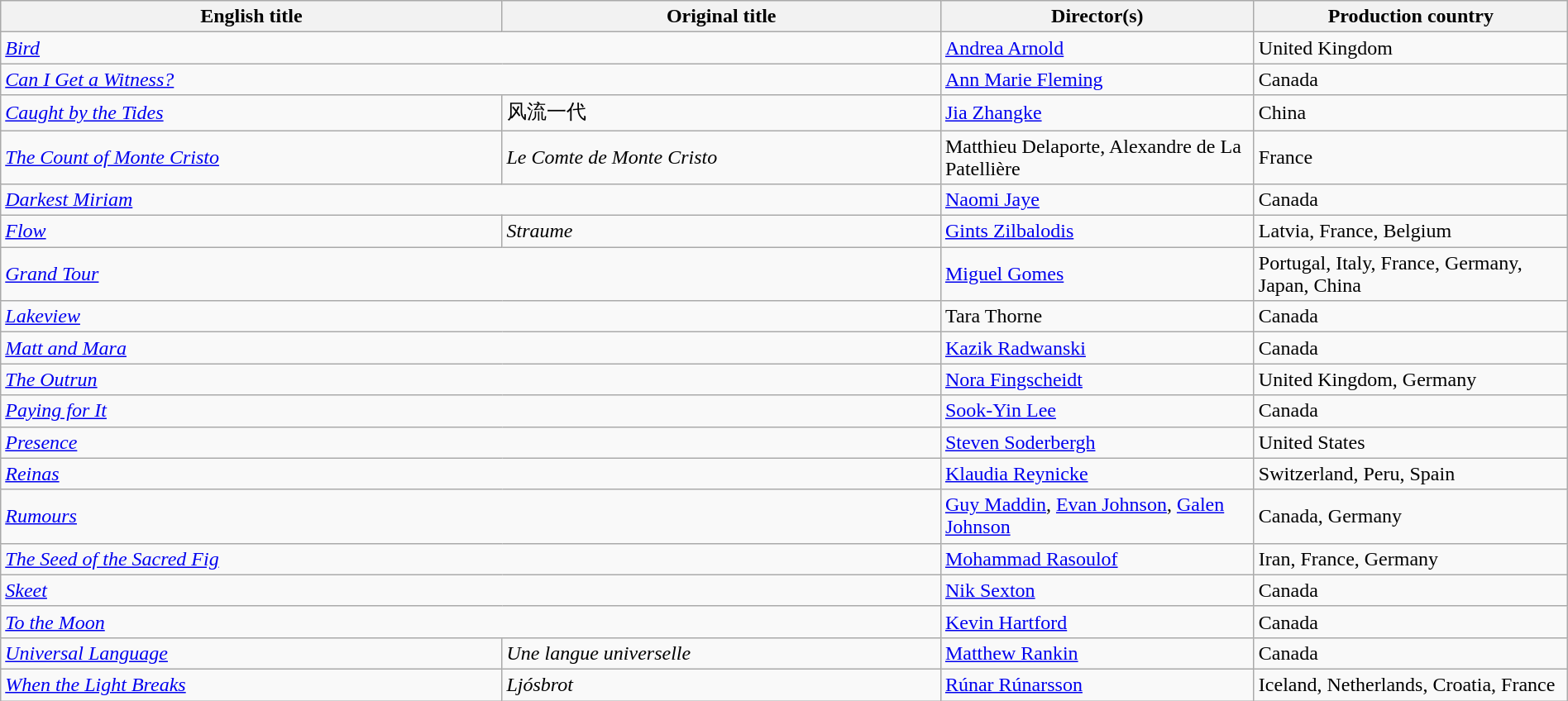<table class="wikitable" width=100%>
<tr>
<th scope="col" width="32%">English title</th>
<th scope="col" width="28%">Original title</th>
<th scope="col" width="20%">Director(s)</th>
<th scope="col" width="20%">Production country</th>
</tr>
<tr>
<td colspan=2><em><a href='#'>Bird</a></em></td>
<td><a href='#'>Andrea Arnold</a></td>
<td>United Kingdom</td>
</tr>
<tr>
<td colspan=2><em><a href='#'>Can I Get a Witness?</a></em></td>
<td><a href='#'>Ann Marie Fleming</a></td>
<td>Canada</td>
</tr>
<tr>
<td><em><a href='#'>Caught by the Tides</a></em></td>
<td>风流一代</td>
<td><a href='#'>Jia Zhangke</a></td>
<td>China</td>
</tr>
<tr>
<td><em><a href='#'>The Count of Monte Cristo</a></em></td>
<td><em>Le Comte de Monte Cristo</em></td>
<td>Matthieu Delaporte, Alexandre de La Patellière</td>
<td>France</td>
</tr>
<tr>
<td colspan=2><em><a href='#'>Darkest Miriam</a></em></td>
<td><a href='#'>Naomi Jaye</a></td>
<td>Canada</td>
</tr>
<tr>
<td><em><a href='#'>Flow</a></em></td>
<td><em>Straume</em></td>
<td><a href='#'>Gints Zilbalodis</a></td>
<td>Latvia, France, Belgium</td>
</tr>
<tr>
<td colspan=2><em><a href='#'>Grand Tour</a></em></td>
<td><a href='#'>Miguel Gomes</a></td>
<td>Portugal, Italy, France, Germany, Japan, China</td>
</tr>
<tr>
<td colspan=2><em><a href='#'>Lakeview</a></em></td>
<td>Tara Thorne</td>
<td>Canada</td>
</tr>
<tr>
<td colspan=2><em><a href='#'>Matt and Mara</a></em></td>
<td><a href='#'>Kazik Radwanski</a></td>
<td>Canada</td>
</tr>
<tr>
<td colspan=2><em><a href='#'>The Outrun</a></em></td>
<td><a href='#'>Nora Fingscheidt</a></td>
<td>United Kingdom, Germany</td>
</tr>
<tr>
<td colspan=2><em><a href='#'>Paying for It</a></em></td>
<td><a href='#'>Sook-Yin Lee</a></td>
<td>Canada</td>
</tr>
<tr>
<td colspan=2><em><a href='#'>Presence</a></em></td>
<td><a href='#'>Steven Soderbergh</a></td>
<td>United States</td>
</tr>
<tr>
<td colspan=2><em><a href='#'>Reinas</a></em></td>
<td><a href='#'>Klaudia Reynicke</a></td>
<td>Switzerland, Peru, Spain</td>
</tr>
<tr>
<td colspan=2><em><a href='#'>Rumours</a></em></td>
<td><a href='#'>Guy Maddin</a>, <a href='#'>Evan Johnson</a>, <a href='#'>Galen Johnson</a></td>
<td>Canada, Germany</td>
</tr>
<tr>
<td colspan=2><em><a href='#'>The Seed of the Sacred Fig</a></em></td>
<td><a href='#'>Mohammad Rasoulof</a></td>
<td>Iran, France, Germany</td>
</tr>
<tr>
<td colspan=2><em><a href='#'>Skeet</a></em></td>
<td><a href='#'>Nik Sexton</a></td>
<td>Canada</td>
</tr>
<tr>
<td colspan=2><em><a href='#'>To the Moon</a></em></td>
<td><a href='#'>Kevin Hartford</a></td>
<td>Canada</td>
</tr>
<tr>
<td><em><a href='#'>Universal Language</a></em></td>
<td><em>Une langue universelle</em></td>
<td><a href='#'>Matthew Rankin</a></td>
<td>Canada</td>
</tr>
<tr>
<td><em><a href='#'>When the Light Breaks</a></em></td>
<td><em>Ljósbrot</em></td>
<td><a href='#'>Rúnar Rúnarsson</a></td>
<td>Iceland, Netherlands, Croatia, France</td>
</tr>
</table>
